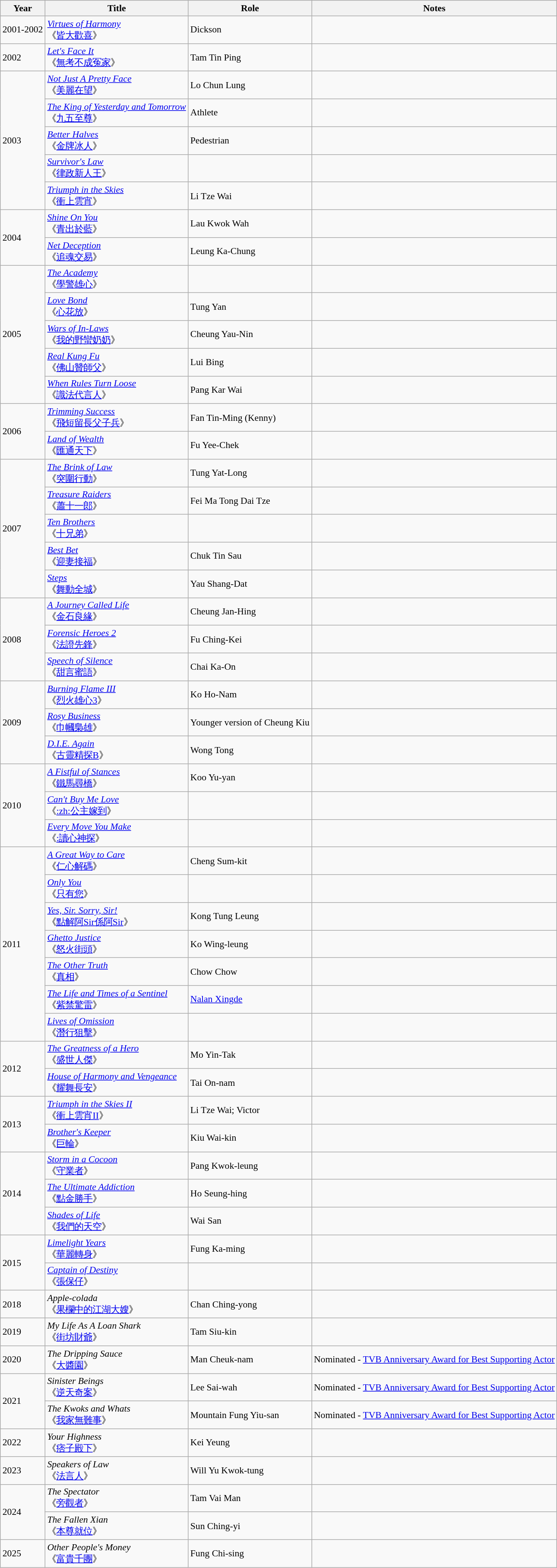<table class="wikitable" style="font-size: 90%;">
<tr>
<th>Year</th>
<th>Title</th>
<th>Role</th>
<th>Notes</th>
</tr>
<tr>
<td>2001-2002</td>
<td><em><a href='#'>Virtues of Harmony</a></em> <br> 《<a href='#'>皆大歡喜</a>》</td>
<td>Dickson</td>
<td></td>
</tr>
<tr>
<td>2002</td>
<td><em><a href='#'>Let's Face It</a></em> <br> 《<a href='#'>無考不成冤家</a>》</td>
<td>Tam Tin Ping</td>
<td></td>
</tr>
<tr>
<td rowspan=5>2003</td>
<td><em><a href='#'>Not Just A Pretty Face</a></em> <br> 《<a href='#'>美麗在望</a>》</td>
<td>Lo Chun Lung</td>
<td></td>
</tr>
<tr>
<td><em><a href='#'>The King of Yesterday and Tomorrow</a></em> <br> 《<a href='#'>九五至尊</a>》</td>
<td>Athlete</td>
<td></td>
</tr>
<tr>
<td><em><a href='#'>Better Halves</a></em> <br> 《<a href='#'>金牌冰人</a>》</td>
<td>Pedestrian</td>
<td></td>
</tr>
<tr>
<td><em><a href='#'>Survivor's Law</a></em> <br> 《<a href='#'>律政新人王</a>》</td>
<td></td>
<td></td>
</tr>
<tr>
<td><em><a href='#'>Triumph in the Skies</a></em> <br> 《<a href='#'>衝上雲宵</a>》</td>
<td>Li Tze Wai</td>
<td></td>
</tr>
<tr>
<td rowspan=2>2004</td>
<td><em><a href='#'>Shine On You</a></em> <br> 《<a href='#'>青出於藍</a>》</td>
<td>Lau Kwok Wah</td>
<td></td>
</tr>
<tr>
<td><em><a href='#'>Net Deception</a></em> <br> 《<a href='#'>追魂交易</a>》</td>
<td>Leung Ka-Chung</td>
<td></td>
</tr>
<tr>
<td rowspan=5>2005</td>
<td><em><a href='#'>The Academy</a></em> <br> 《<a href='#'>學警雄心</a>》</td>
<td></td>
<td></td>
</tr>
<tr>
<td><em><a href='#'>Love Bond</a></em> <br> 《<a href='#'>心花放</a>》</td>
<td>Tung Yan</td>
<td></td>
</tr>
<tr>
<td><em><a href='#'>Wars of In-Laws</a></em> <br> 《<a href='#'>我的野蠻奶奶</a>》</td>
<td>Cheung Yau-Nin</td>
<td></td>
</tr>
<tr>
<td><em><a href='#'>Real Kung Fu</a></em> <br> 《<a href='#'>佛山贊師父</a>》</td>
<td>Lui Bing</td>
<td></td>
</tr>
<tr>
<td><em><a href='#'>When Rules Turn Loose</a></em> <br> 《<a href='#'>識法代言人</a>》</td>
<td>Pang Kar Wai</td>
<td></td>
</tr>
<tr>
<td rowspan=2>2006</td>
<td><em><a href='#'>Trimming Success</a></em> <br> 《<a href='#'>飛短留長父子兵</a>》</td>
<td>Fan Tin-Ming (Kenny)</td>
<td></td>
</tr>
<tr>
<td><em><a href='#'>Land of Wealth</a></em> <br> 《<a href='#'>匯通天下</a>》</td>
<td>Fu Yee-Chek</td>
<td></td>
</tr>
<tr>
<td rowspan=5>2007</td>
<td><em><a href='#'>The Brink of Law</a></em> <br> 《<a href='#'>突圍行動</a>》</td>
<td>Tung Yat-Long</td>
<td></td>
</tr>
<tr>
<td><em><a href='#'>Treasure Raiders</a></em> <br> 《<a href='#'>蕭十一郎</a>》</td>
<td>Fei Ma Tong Dai Tze</td>
<td></td>
</tr>
<tr>
<td><em><a href='#'>Ten Brothers</a></em> <br> 《<a href='#'>十兄弟</a>》</td>
<td></td>
<td></td>
</tr>
<tr>
<td><em><a href='#'>Best Bet</a></em> <br> 《<a href='#'>迎妻接福</a>》</td>
<td>Chuk Tin Sau</td>
<td></td>
</tr>
<tr>
<td><em><a href='#'>Steps</a></em> <br> 《<a href='#'>舞動全城</a>》</td>
<td>Yau Shang-Dat</td>
<td></td>
</tr>
<tr>
<td rowspan=3>2008</td>
<td><em><a href='#'>A Journey Called Life</a></em> <br> 《<a href='#'>金石良緣</a>》</td>
<td>Cheung Jan-Hing</td>
<td></td>
</tr>
<tr>
<td><em><a href='#'>Forensic Heroes 2</a></em> <br> 《<a href='#'>法證先鋒</a>》</td>
<td>Fu Ching-Kei</td>
<td></td>
</tr>
<tr>
<td><em><a href='#'>Speech of Silence</a></em> <br> 《<a href='#'>甜言蜜語</a>》</td>
<td>Chai Ka-On</td>
<td></td>
</tr>
<tr>
<td rowspan=3>2009</td>
<td><em><a href='#'>Burning Flame III</a></em> <br> 《<a href='#'>烈火雄心3</a>》</td>
<td>Ko Ho-Nam</td>
<td></td>
</tr>
<tr>
<td><em><a href='#'>Rosy Business</a></em> <br> 《<a href='#'>巾幗梟雄</a>》</td>
<td>Younger version of Cheung Kiu</td>
<td></td>
</tr>
<tr>
<td><em><a href='#'>D.I.E. Again</a></em> <br> 《<a href='#'>古靈精探B</a>》</td>
<td>Wong Tong</td>
<td></td>
</tr>
<tr>
<td rowspan=3>2010</td>
<td><em><a href='#'>A Fistful of Stances</a></em> <br> 《<a href='#'>鐵馬尋橋</a>》</td>
<td>Koo Yu-yan</td>
<td></td>
</tr>
<tr>
<td><em><a href='#'>Can't Buy Me Love</a></em> <br> 《<a href='#'>:zh:公主嫁到</a>》</td>
<td></td>
<td></td>
</tr>
<tr>
<td><em><a href='#'>Every Move You Make</a></em> <br> 《<a href='#'>:讀心神探</a>》</td>
<td></td>
<td></td>
</tr>
<tr>
<td rowspan=7>2011</td>
<td><em><a href='#'>A Great Way to Care</a></em> <br> 《<a href='#'>仁心解碼</a>》</td>
<td>Cheng Sum-kit</td>
<td></td>
</tr>
<tr>
<td><em><a href='#'>Only You</a></em> <br> 《<a href='#'>只有您</a>》</td>
<td></td>
<td></td>
</tr>
<tr>
<td><em><a href='#'>Yes, Sir. Sorry, Sir!</a></em> <br> 《<a href='#'>點解阿Sir係阿Sir</a>》</td>
<td>Kong Tung Leung</td>
<td></td>
</tr>
<tr>
<td><em><a href='#'>Ghetto Justice</a></em> <br> 《<a href='#'>怒火街頭</a>》</td>
<td>Ko Wing-leung</td>
<td></td>
</tr>
<tr>
<td><em><a href='#'>The Other Truth</a></em> <br> 《<a href='#'>真相</a>》</td>
<td>Chow Chow</td>
<td></td>
</tr>
<tr>
<td><em><a href='#'>The Life and Times of a Sentinel</a></em> <br> 《<a href='#'>紫禁驚雷</a>》</td>
<td><a href='#'>Nalan Xingde</a></td>
<td></td>
</tr>
<tr>
<td><em><a href='#'>Lives of Omission</a></em> <br> 《<a href='#'>潛行狙擊</a>》</td>
<td></td>
<td></td>
</tr>
<tr>
<td rowspan=2>2012</td>
<td><em><a href='#'>The Greatness of a Hero</a></em> <br> 《<a href='#'>盛世人傑</a>》</td>
<td>Mo Yin-Tak</td>
<td></td>
</tr>
<tr>
<td><em><a href='#'>House of Harmony and Vengeance</a></em> <br> 《<a href='#'>耀舞長安</a>》</td>
<td>Tai On-nam</td>
<td></td>
</tr>
<tr>
<td rowspan=2>2013</td>
<td><em><a href='#'>Triumph in the Skies II</a></em> <br> 《<a href='#'>衝上雲宵II</a>》</td>
<td>Li Tze Wai; Victor</td>
<td></td>
</tr>
<tr>
<td><em><a href='#'>Brother's Keeper</a></em> <br> 《<a href='#'>巨輪</a>》</td>
<td>Kiu Wai-kin</td>
<td></td>
</tr>
<tr>
<td rowspan=3>2014</td>
<td><em><a href='#'>Storm in a Cocoon</a></em> <br> 《<a href='#'>守業者</a>》</td>
<td>Pang Kwok-leung</td>
<td></td>
</tr>
<tr>
<td><em><a href='#'>The Ultimate Addiction</a></em> <br> 《<a href='#'>點金勝手</a>》</td>
<td>Ho Seung-hing</td>
<td></td>
</tr>
<tr>
<td><em><a href='#'>Shades of Life</a></em> <br> 《<a href='#'>我們的天空</a>》</td>
<td>Wai San</td>
<td></td>
</tr>
<tr>
<td rowspan=2>2015</td>
<td><em><a href='#'>Limelight Years</a></em> <br> 《<a href='#'>華麗轉身</a>》</td>
<td>Fung Ka-ming</td>
<td></td>
</tr>
<tr>
<td><em><a href='#'>Captain of Destiny</a></em> <br> 《<a href='#'>張保仔</a>》</td>
<td></td>
<td></td>
</tr>
<tr>
<td>2018</td>
<td><em>Apple-colada</em> <br>《<a href='#'>果欄中的江湖大嫂</a>》</td>
<td>Chan Ching-yong</td>
<td></td>
</tr>
<tr>
<td>2019</td>
<td><em>My Life As A Loan Shark</em> <br>《<a href='#'>街坊財爺</a>》</td>
<td>Tam Siu-kin</td>
<td></td>
</tr>
<tr>
<td>2020</td>
<td><em>The Dripping Sauce</em> <br> 《<a href='#'>大醬園</a>》</td>
<td>Man Cheuk-nam</td>
<td>Nominated - <a href='#'>TVB Anniversary Award for Best Supporting Actor</a></td>
</tr>
<tr>
<td rowspan=2>2021</td>
<td><em>Sinister Beings</em> <br>《<a href='#'>逆天奇案</a>》</td>
<td>Lee Sai-wah</td>
<td>Nominated - <a href='#'>TVB Anniversary Award for Best Supporting Actor</a></td>
</tr>
<tr>
<td><em>The Kwoks and Whats</em> <br>《<a href='#'>我家無難事</a>》</td>
<td>Mountain Fung Yiu-san</td>
<td>Nominated - <a href='#'>TVB Anniversary Award for Best Supporting Actor</a></td>
</tr>
<tr>
<td>2022</td>
<td><em>Your Highness</em> <br>《<a href='#'>痞子殿下</a>》</td>
<td>Kei Yeung</td>
<td></td>
</tr>
<tr>
<td>2023</td>
<td><em>Speakers of Law</em> <br>《<a href='#'>法言人</a>》</td>
<td>Will Yu Kwok-tung</td>
<td></td>
</tr>
<tr>
<td rowspan=2>2024</td>
<td><em>The Spectator</em> <br>《<a href='#'>旁觀者</a>》</td>
<td>Tam Vai Man</td>
<td></td>
</tr>
<tr>
<td><em>The Fallen Xian</em> <br>《<a href='#'>本尊就位</a>》</td>
<td>Sun Ching-yi</td>
<td></td>
</tr>
<tr>
<td>2025</td>
<td><em>Other People's Money</em> <br> 《<a href='#'>富貴千團</a>》</td>
<td>Fung Chi-sing</td>
<td></td>
</tr>
</table>
